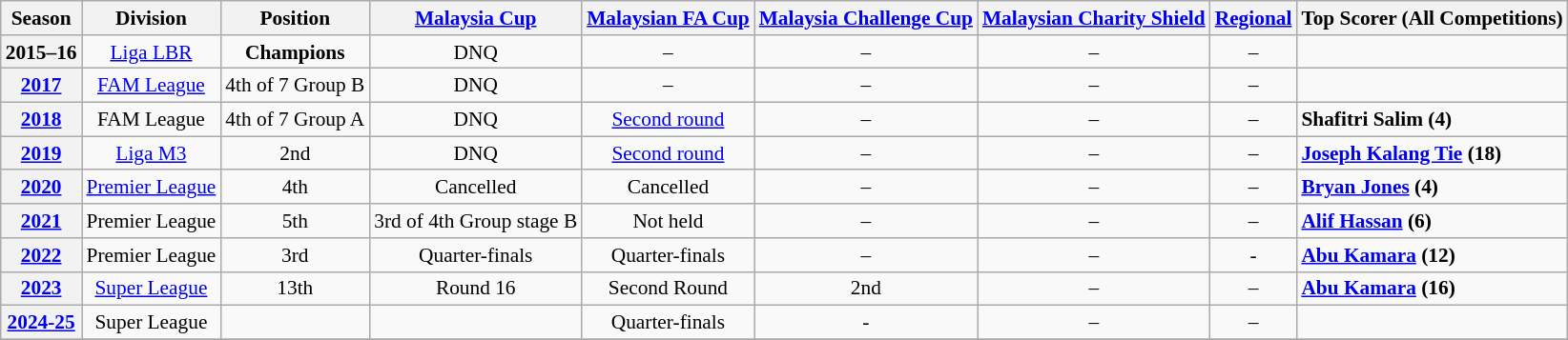<table class="wikitable" style="font-size:89%;">
<tr>
<th>Season</th>
<th>Division</th>
<th>Position</th>
<th><a href='#'>Malaysia Cup</a></th>
<th><a href='#'>Malaysian FA Cup</a></th>
<th><a href='#'>Malaysia Challenge Cup</a></th>
<th><a href='#'>Malaysian Charity Shield</a></th>
<th><a href='#'>Regional</a></th>
<th>Top Scorer (All Competitions)</th>
</tr>
<tr>
<th style="text-align:center;">2015–16</th>
<td style="text-align:center;"><a href='#'>Liga LBR</a></td>
<td style="text-align:center;"><strong>Champions</strong></td>
<td style="text-align:center;">DNQ</td>
<td style="text-align:center;">–</td>
<td style="text-align:center;">–</td>
<td style="text-align:center;">–</td>
<td style="text-align:center;">–</td>
<td></td>
</tr>
<tr>
<th style="text-align:center;"><a href='#'>2017</a></th>
<td style="text-align:center;"><a href='#'>FAM League</a></td>
<td style="text-align:center;">4th of 7 Group B</td>
<td style="text-align:center;">DNQ</td>
<td style="text-align:center;">–</td>
<td style="text-align:center;">–</td>
<td style="text-align:center;">–</td>
<td style="text-align:center;">–</td>
<td></td>
</tr>
<tr>
<th style="text-align:center;"><a href='#'>2018</a></th>
<td style="text-align:center;">FAM League</td>
<td style="text-align:center;">4th of 7 Group A</td>
<td style="text-align:center;">DNQ</td>
<td style="text-align:center;"><a href='#'>Second round</a></td>
<td style="text-align:center;">–</td>
<td style="text-align:center;">–</td>
<td style="text-align:center;">–</td>
<td><strong> Shafitri Salim (4)</strong></td>
</tr>
<tr>
<th style="text-align:center;"><a href='#'>2019</a></th>
<td style="text-align:center;"><a href='#'>Liga M3</a></td>
<td style="text-align:center;">2nd</td>
<td style="text-align:center;">DNQ</td>
<td style="text-align:center;"><a href='#'>Second round</a></td>
<td style="text-align:center;">–</td>
<td style="text-align:center;">–</td>
<td style="text-align:center;">–</td>
<td><strong> <a href='#'>Joseph Kalang Tie</a> (18)</strong></td>
</tr>
<tr>
<th style="text-align:center;"><a href='#'>2020</a></th>
<td style="text-align:center;"><a href='#'>Premier League</a></td>
<td style="text-align:center;">4th</td>
<td style="text-align:center;">Cancelled</td>
<td style="text-align:center;">Cancelled</td>
<td style="text-align:center;">–</td>
<td style="text-align:center;">–</td>
<td style="text-align:center;">–</td>
<td><strong>      <a href='#'>Bryan Jones</a> (4)</strong></td>
</tr>
<tr>
<th style="text-align:center;"><a href='#'>2021</a></th>
<td style="text-align:center;">Premier League</td>
<td style="text-align:center;">5th</td>
<td style="text-align:center;">3rd of 4th Group stage B</td>
<td style="text-align:center;">Not held</td>
<td style="text-align:center;">–</td>
<td style="text-align:center;">–</td>
<td style="text-align:center;">–</td>
<td><strong> <a href='#'>Alif Hassan</a> (6)</strong></td>
</tr>
<tr>
<th style="text-align:center;"><a href='#'>2022</a></th>
<td style="text-align:center;">Premier League</td>
<td style="text-align:center;">3rd</td>
<td style="text-align:center;">Quarter-finals</td>
<td style="text-align:center;">Quarter-finals</td>
<td style="text-align:center;">–</td>
<td style="text-align:center;">–</td>
<td style="text-align:center;">-</td>
<td><strong> <a href='#'>Abu Kamara</a> (12)</strong></td>
</tr>
<tr>
<th style="text-align:center;"><a href='#'>2023</a></th>
<td style="text-align:center;"><a href='#'>Super League</a></td>
<td style="text-align:center;">13th</td>
<td style="text-align:center;">Round 16</td>
<td style="text-align:center;">Second Round</td>
<td style="text-align:center;">2nd</td>
<td style="text-align:center;">–</td>
<td style="text-align:center;">–</td>
<td><strong> <a href='#'>Abu Kamara</a> (16)</strong></td>
</tr>
<tr>
<th style="text-align:center;"><a href='#'>2024-25</a></th>
<td style="text-align:center;">Super League</td>
<td style="text-align:center;"></td>
<td style="text-align:center;"></td>
<td style="text-align:center;">Quarter-finals</td>
<td style="text-align:center;">-</td>
<td style="text-align:center;">–</td>
<td style="text-align:center;">–</td>
<td></td>
</tr>
<tr>
</tr>
</table>
